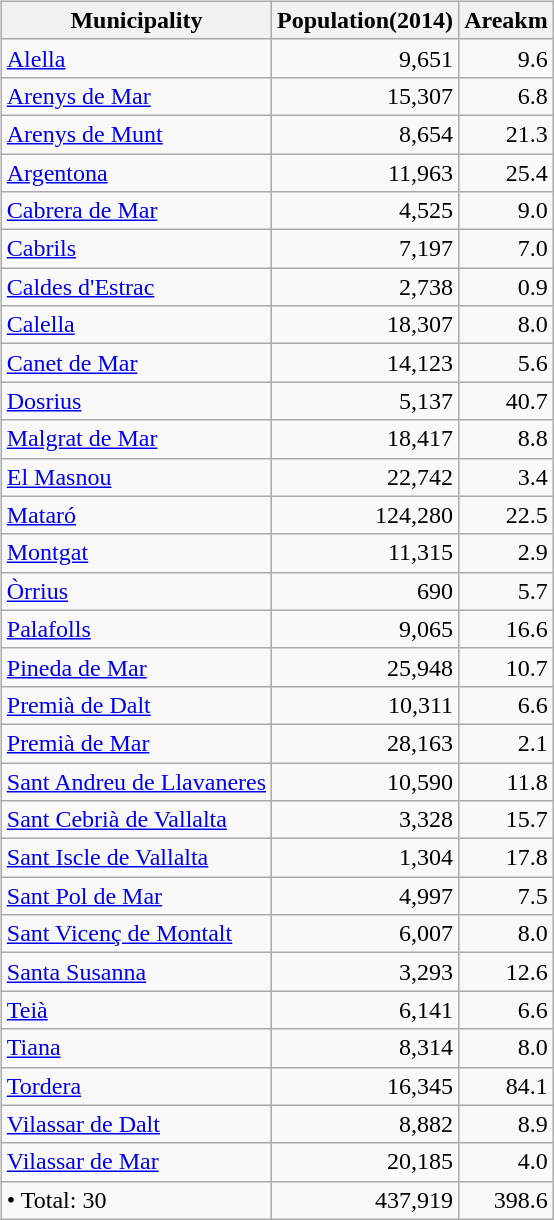<table>
<tr style="vertical-align:top;">
<td><br><table class="wikitable sortable">
<tr>
<th>Municipality</th>
<th>Population(2014)</th>
<th>Areakm</th>
</tr>
<tr>
<td><a href='#'>Alella</a></td>
<td align=right>9,651</td>
<td align=right>9.6</td>
</tr>
<tr>
<td><a href='#'>Arenys de Mar</a></td>
<td align=right>15,307</td>
<td align=right>6.8</td>
</tr>
<tr>
<td><a href='#'>Arenys de Munt</a></td>
<td align=right>8,654</td>
<td align=right>21.3</td>
</tr>
<tr>
<td><a href='#'>Argentona</a></td>
<td align=right>11,963</td>
<td align=right>25.4</td>
</tr>
<tr>
<td><a href='#'>Cabrera de Mar</a></td>
<td align=right>4,525</td>
<td align=right>9.0</td>
</tr>
<tr>
<td><a href='#'>Cabrils</a></td>
<td align=right>7,197</td>
<td align=right>7.0</td>
</tr>
<tr>
<td><a href='#'>Caldes d'Estrac</a></td>
<td align=right>2,738</td>
<td align=right>0.9</td>
</tr>
<tr>
<td><a href='#'>Calella</a></td>
<td align=right>18,307</td>
<td align=right>8.0</td>
</tr>
<tr>
<td><a href='#'>Canet de Mar</a></td>
<td align=right>14,123</td>
<td align=right>5.6</td>
</tr>
<tr>
<td><a href='#'>Dosrius</a></td>
<td align=right>5,137</td>
<td align=right>40.7</td>
</tr>
<tr>
<td><a href='#'>Malgrat de Mar</a></td>
<td align=right>18,417</td>
<td align=right>8.8</td>
</tr>
<tr>
<td><a href='#'>El Masnou</a></td>
<td align=right>22,742</td>
<td align=right>3.4</td>
</tr>
<tr>
<td><a href='#'>Mataró</a></td>
<td align=right>124,280</td>
<td align=right>22.5</td>
</tr>
<tr>
<td><a href='#'>Montgat</a></td>
<td align=right>11,315</td>
<td align=right>2.9</td>
</tr>
<tr>
<td><a href='#'>Òrrius</a></td>
<td align=right>690</td>
<td align=right>5.7</td>
</tr>
<tr>
<td><a href='#'>Palafolls</a></td>
<td align=right>9,065</td>
<td align=right>16.6</td>
</tr>
<tr>
<td><a href='#'>Pineda de Mar</a></td>
<td align=right>25,948</td>
<td align=right>10.7</td>
</tr>
<tr>
<td><a href='#'>Premià de Dalt</a></td>
<td align=right>10,311</td>
<td align=right>6.6</td>
</tr>
<tr>
<td><a href='#'>Premià de Mar</a></td>
<td align=right>28,163</td>
<td align=right>2.1</td>
</tr>
<tr>
<td><a href='#'>Sant Andreu de Llavaneres</a></td>
<td align=right>10,590</td>
<td align=right>11.8</td>
</tr>
<tr>
<td><a href='#'>Sant Cebrià de Vallalta</a></td>
<td align=right>3,328</td>
<td align=right>15.7</td>
</tr>
<tr>
<td><a href='#'>Sant Iscle de Vallalta</a></td>
<td align=right>1,304</td>
<td align=right>17.8</td>
</tr>
<tr>
<td><a href='#'>Sant Pol de Mar</a></td>
<td align=right>4,997</td>
<td align=right>7.5</td>
</tr>
<tr>
<td><a href='#'>Sant Vicenç de Montalt</a></td>
<td align=right>6,007</td>
<td align=right>8.0</td>
</tr>
<tr>
<td><a href='#'>Santa Susanna</a></td>
<td align=right>3,293</td>
<td align=right>12.6</td>
</tr>
<tr>
<td><a href='#'>Teià</a></td>
<td align=right>6,141</td>
<td align=right>6.6</td>
</tr>
<tr>
<td><a href='#'>Tiana</a></td>
<td align=right>8,314</td>
<td align=right>8.0</td>
</tr>
<tr>
<td><a href='#'>Tordera</a></td>
<td align=right>16,345</td>
<td align=right>84.1</td>
</tr>
<tr>
<td><a href='#'>Vilassar de Dalt</a></td>
<td align=right>8,882</td>
<td align=right>8.9</td>
</tr>
<tr>
<td><a href='#'>Vilassar de Mar</a></td>
<td align=right>20,185</td>
<td align=right>4.0</td>
</tr>
<tr>
<td>• Total: 30</td>
<td align=right>437,919</td>
<td align=right>398.6</td>
</tr>
</table>
</td>
<td></td>
</tr>
</table>
